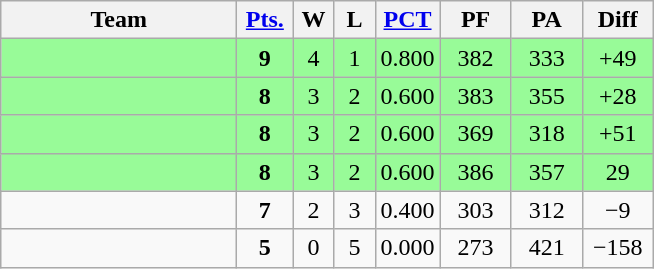<table class=wikitable>
<tr align=center>
<th width=150px>Team</th>
<th width=30px><a href='#'>Pts.</a></th>
<th width=20px>W</th>
<th width=20px>L</th>
<th><a href='#'>PCT</a></th>
<th width=40px>PF</th>
<th width=40px>PA</th>
<th width=40px>Diff</th>
</tr>
<tr align=center bgcolor="#98fb98">
<td align=left></td>
<td><strong>9</strong></td>
<td>4</td>
<td>1</td>
<td>0.800</td>
<td>382</td>
<td>333</td>
<td>+49</td>
</tr>
<tr align=center bgcolor="#98fb98">
<td align=left></td>
<td><strong>8</strong></td>
<td>3</td>
<td>2</td>
<td>0.600</td>
<td>383</td>
<td>355</td>
<td>+28</td>
</tr>
<tr align=center bgcolor="#98fb98">
<td align=left></td>
<td><strong>8</strong></td>
<td>3</td>
<td>2</td>
<td>0.600</td>
<td>369</td>
<td>318</td>
<td>+51</td>
</tr>
<tr align=center bgcolor="#98fb98">
<td align=left></td>
<td><strong>8</strong></td>
<td>3</td>
<td>2</td>
<td>0.600</td>
<td>386</td>
<td>357</td>
<td>29</td>
</tr>
<tr align=center>
<td align=left></td>
<td><strong>7</strong></td>
<td>2</td>
<td>3</td>
<td>0.400</td>
<td>303</td>
<td>312</td>
<td>−9</td>
</tr>
<tr align=center>
<td align=left></td>
<td><strong>5</strong></td>
<td>0</td>
<td>5</td>
<td>0.000</td>
<td>273</td>
<td>421</td>
<td>−158</td>
</tr>
</table>
